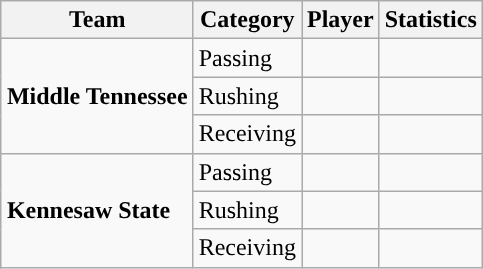<table class="wikitable" style="float: right;">
<tr>
<th>Team</th>
<th>Category</th>
<th>Player</th>
<th>Statistics</th>
</tr>
<tr>
<td rowspan=3><strong>Middle Tennessee</strong></td>
<td>Passing</td>
<td></td>
<td></td>
</tr>
<tr>
<td>Rushing</td>
<td></td>
<td></td>
</tr>
<tr>
<td>Receiving</td>
<td></td>
<td></td>
</tr>
<tr>
<td rowspan=3><strong>Kennesaw State</strong></td>
<td>Passing</td>
<td></td>
<td></td>
</tr>
<tr>
<td>Rushing</td>
<td></td>
<td></td>
</tr>
<tr>
<td>Receiving</td>
<td></td>
<td></td>
</tr>
</table>
